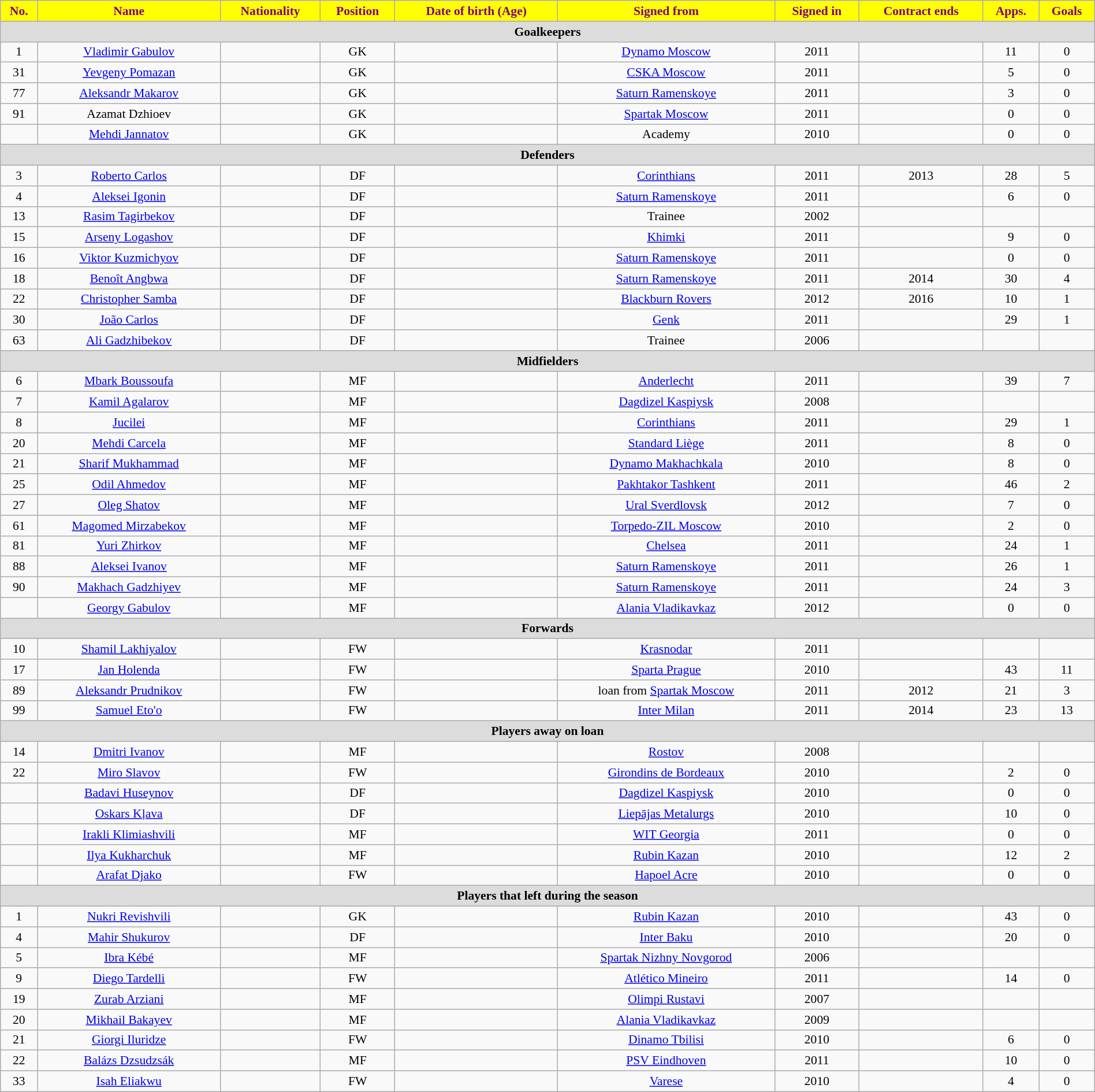<table class="wikitable"  style="text-align:center; font-size:90%; width:100%;">
<tr>
<th style="background:#ffff00; color:purple; text-align:center;">No.</th>
<th style="background:#ffff00; color:purple; text-align:center;">Name</th>
<th style="background:#ffff00; color:purple; text-align:center;">Nationality</th>
<th style="background:#ffff00; color:purple; text-align:center;">Position</th>
<th style="background:#ffff00; color:purple; text-align:center;">Date of birth (Age)</th>
<th style="background:#ffff00; color:purple; text-align:center;">Signed from</th>
<th style="background:#ffff00; color:purple; text-align:center;">Signed in</th>
<th style="background:#ffff00; color:purple; text-align:center;">Contract ends</th>
<th style="background:#ffff00; color:purple; text-align:center;">Apps.</th>
<th style="background:#ffff00; color:purple; text-align:center;">Goals</th>
</tr>
<tr>
<th colspan="11"  style="background:#dcdcdc; text-align:center;">Goalkeepers</th>
</tr>
<tr>
<td>1</td>
<td><a href='#'>Vladimir Gabulov</a></td>
<td></td>
<td>GK</td>
<td></td>
<td><a href='#'>Dynamo Moscow</a></td>
<td>2011</td>
<td></td>
<td>11</td>
<td>0</td>
</tr>
<tr>
<td>31</td>
<td><a href='#'>Yevgeny Pomazan</a></td>
<td></td>
<td>GK</td>
<td></td>
<td><a href='#'>CSKA Moscow</a></td>
<td>2011</td>
<td></td>
<td>5</td>
<td>0</td>
</tr>
<tr>
<td>77</td>
<td><a href='#'>Aleksandr Makarov</a></td>
<td></td>
<td>GK</td>
<td></td>
<td><a href='#'>Saturn Ramenskoye</a></td>
<td>2011</td>
<td></td>
<td>3</td>
<td>0</td>
</tr>
<tr>
<td>91</td>
<td>Azamat Dzhioev</td>
<td></td>
<td>GK</td>
<td></td>
<td><a href='#'>Spartak Moscow</a></td>
<td>2011</td>
<td></td>
<td>0</td>
<td>0</td>
</tr>
<tr>
<td></td>
<td><a href='#'>Mehdi Jannatov</a></td>
<td></td>
<td>GK</td>
<td></td>
<td>Academy</td>
<td>2010</td>
<td></td>
<td>0</td>
<td>0</td>
</tr>
<tr>
<th colspan="11"  style="background:#dcdcdc; text-align:center;">Defenders</th>
</tr>
<tr>
<td>3</td>
<td><a href='#'>Roberto Carlos</a></td>
<td></td>
<td>DF</td>
<td></td>
<td><a href='#'>Corinthians</a></td>
<td>2011</td>
<td>2013</td>
<td>28</td>
<td>5</td>
</tr>
<tr>
<td>4</td>
<td><a href='#'>Aleksei Igonin</a></td>
<td></td>
<td>DF</td>
<td></td>
<td><a href='#'>Saturn Ramenskoye</a></td>
<td>2011</td>
<td></td>
<td>6</td>
<td>0</td>
</tr>
<tr>
<td>13</td>
<td><a href='#'>Rasim Tagirbekov</a></td>
<td></td>
<td>DF</td>
<td></td>
<td>Trainee</td>
<td>2002</td>
<td></td>
<td></td>
<td></td>
</tr>
<tr>
<td>15</td>
<td><a href='#'>Arseny Logashov</a></td>
<td></td>
<td>DF</td>
<td></td>
<td><a href='#'>Khimki</a></td>
<td>2011</td>
<td></td>
<td>9</td>
<td>0</td>
</tr>
<tr>
<td>16</td>
<td><a href='#'>Viktor Kuzmichyov</a></td>
<td></td>
<td>DF</td>
<td></td>
<td><a href='#'>Saturn Ramenskoye</a></td>
<td>2011</td>
<td></td>
<td>0</td>
<td>0</td>
</tr>
<tr>
<td>18</td>
<td><a href='#'>Benoît Angbwa</a></td>
<td></td>
<td>DF</td>
<td></td>
<td><a href='#'>Saturn Ramenskoye</a></td>
<td>2011</td>
<td>2014</td>
<td>30</td>
<td>4</td>
</tr>
<tr>
<td>22</td>
<td><a href='#'>Christopher Samba</a></td>
<td></td>
<td>DF</td>
<td></td>
<td><a href='#'>Blackburn Rovers</a></td>
<td>2012</td>
<td>2016</td>
<td>10</td>
<td>1</td>
</tr>
<tr>
<td>30</td>
<td><a href='#'>João Carlos</a></td>
<td></td>
<td>DF</td>
<td></td>
<td><a href='#'>Genk</a></td>
<td>2011</td>
<td></td>
<td>29</td>
<td>1</td>
</tr>
<tr>
<td>63</td>
<td><a href='#'>Ali Gadzhibekov</a></td>
<td></td>
<td>DF</td>
<td></td>
<td>Trainee</td>
<td>2006</td>
<td></td>
<td></td>
<td></td>
</tr>
<tr>
<th colspan="11"  style="background:#dcdcdc; text-align:center;">Midfielders</th>
</tr>
<tr>
<td>6</td>
<td><a href='#'>Mbark Boussoufa</a></td>
<td></td>
<td>MF</td>
<td></td>
<td><a href='#'>Anderlecht</a></td>
<td>2011</td>
<td></td>
<td>39</td>
<td>7</td>
</tr>
<tr>
<td>7</td>
<td><a href='#'>Kamil Agalarov</a></td>
<td></td>
<td>MF</td>
<td></td>
<td><a href='#'>Dagdizel Kaspiysk</a></td>
<td>2008</td>
<td></td>
<td></td>
<td></td>
</tr>
<tr>
<td>8</td>
<td><a href='#'>Jucilei</a></td>
<td></td>
<td>MF</td>
<td></td>
<td><a href='#'>Corinthians</a></td>
<td>2011</td>
<td></td>
<td>29</td>
<td>1</td>
</tr>
<tr>
<td>20</td>
<td><a href='#'>Mehdi Carcela</a></td>
<td></td>
<td>MF</td>
<td></td>
<td><a href='#'>Standard Liège</a></td>
<td>2011</td>
<td></td>
<td>8</td>
<td>0</td>
</tr>
<tr>
<td>21</td>
<td><a href='#'>Sharif Mukhammad</a></td>
<td></td>
<td>MF</td>
<td></td>
<td><a href='#'>Dynamo Makhachkala</a></td>
<td>2010</td>
<td></td>
<td>8</td>
<td>0</td>
</tr>
<tr>
<td>25</td>
<td><a href='#'>Odil Ahmedov</a></td>
<td></td>
<td>MF</td>
<td></td>
<td><a href='#'>Pakhtakor Tashkent</a></td>
<td>2011</td>
<td></td>
<td>46</td>
<td>2</td>
</tr>
<tr>
<td>27</td>
<td><a href='#'>Oleg Shatov</a></td>
<td></td>
<td>MF</td>
<td></td>
<td><a href='#'>Ural Sverdlovsk</a></td>
<td>2012</td>
<td></td>
<td>7</td>
<td>0</td>
</tr>
<tr>
<td>61</td>
<td><a href='#'>Magomed Mirzabekov</a></td>
<td></td>
<td>MF</td>
<td></td>
<td><a href='#'>Torpedo-ZIL Moscow</a></td>
<td>2010</td>
<td></td>
<td>2</td>
<td>0</td>
</tr>
<tr>
<td>81</td>
<td><a href='#'>Yuri Zhirkov</a></td>
<td></td>
<td>MF</td>
<td></td>
<td><a href='#'>Chelsea</a></td>
<td>2011</td>
<td></td>
<td>24</td>
<td>1</td>
</tr>
<tr>
<td>88</td>
<td><a href='#'>Aleksei Ivanov</a></td>
<td></td>
<td>MF</td>
<td></td>
<td><a href='#'>Saturn Ramenskoye</a></td>
<td>2011</td>
<td></td>
<td>26</td>
<td>1</td>
</tr>
<tr>
<td>90</td>
<td><a href='#'>Makhach Gadzhiyev</a></td>
<td></td>
<td>MF</td>
<td></td>
<td><a href='#'>Saturn Ramenskoye</a></td>
<td>2011</td>
<td></td>
<td>24</td>
<td>3</td>
</tr>
<tr>
<td></td>
<td><a href='#'>Georgy Gabulov</a></td>
<td></td>
<td>MF</td>
<td></td>
<td><a href='#'>Alania Vladikavkaz</a></td>
<td>2012</td>
<td></td>
<td>0</td>
<td>0</td>
</tr>
<tr>
<th colspan="11"  style="background:#dcdcdc; text-align:center;">Forwards</th>
</tr>
<tr>
<td>10</td>
<td><a href='#'>Shamil Lakhiyalov</a></td>
<td></td>
<td>FW</td>
<td></td>
<td><a href='#'>Krasnodar</a></td>
<td>2011</td>
<td></td>
<td></td>
<td></td>
</tr>
<tr>
<td>17</td>
<td><a href='#'>Jan Holenda</a></td>
<td></td>
<td>FW</td>
<td></td>
<td><a href='#'>Sparta Prague</a></td>
<td>2010</td>
<td></td>
<td>43</td>
<td>11</td>
</tr>
<tr>
<td>89</td>
<td><a href='#'>Aleksandr Prudnikov</a></td>
<td></td>
<td>FW</td>
<td></td>
<td>loan from <a href='#'>Spartak Moscow</a></td>
<td>2011</td>
<td>2012</td>
<td>21</td>
<td>3</td>
</tr>
<tr>
<td>99</td>
<td><a href='#'>Samuel Eto'o</a></td>
<td></td>
<td>FW</td>
<td></td>
<td><a href='#'>Inter Milan</a></td>
<td>2011</td>
<td>2014</td>
<td>23</td>
<td>13</td>
</tr>
<tr>
<th colspan="11"  style="background:#dcdcdc; text-align:center;">Players away on loan</th>
</tr>
<tr>
<td>14</td>
<td><a href='#'>Dmitri Ivanov</a></td>
<td></td>
<td>MF</td>
<td></td>
<td><a href='#'>Rostov</a></td>
<td>2008</td>
<td></td>
<td></td>
<td></td>
</tr>
<tr>
<td>22</td>
<td><a href='#'>Miro Slavov</a></td>
<td></td>
<td>FW</td>
<td></td>
<td><a href='#'>Girondins de Bordeaux</a></td>
<td>2010</td>
<td></td>
<td>2</td>
<td>0</td>
</tr>
<tr>
<td></td>
<td><a href='#'>Badavi Huseynov</a></td>
<td></td>
<td>DF</td>
<td></td>
<td><a href='#'>Dagdizel Kaspiysk</a></td>
<td>2010</td>
<td></td>
<td>0</td>
<td>0</td>
</tr>
<tr>
<td></td>
<td><a href='#'>Oskars Kļava</a></td>
<td></td>
<td>DF</td>
<td></td>
<td><a href='#'>Liepājas Metalurgs</a></td>
<td>2010</td>
<td></td>
<td>10</td>
<td>0</td>
</tr>
<tr>
<td></td>
<td><a href='#'>Irakli Klimiashvili</a></td>
<td></td>
<td>MF</td>
<td></td>
<td><a href='#'>WIT Georgia</a></td>
<td>2011</td>
<td></td>
<td>0</td>
<td>0</td>
</tr>
<tr>
<td></td>
<td><a href='#'>Ilya Kukharchuk</a></td>
<td></td>
<td>MF</td>
<td></td>
<td><a href='#'>Rubin Kazan</a></td>
<td>2010</td>
<td></td>
<td>12</td>
<td>2</td>
</tr>
<tr>
<td></td>
<td><a href='#'>Arafat Djako</a></td>
<td></td>
<td>FW</td>
<td></td>
<td><a href='#'>Hapoel Acre</a></td>
<td>2010</td>
<td></td>
<td>0</td>
<td>0</td>
</tr>
<tr>
<th colspan="11"  style="background:#dcdcdc; text-align:center;">Players that left during the season</th>
</tr>
<tr>
<td>1</td>
<td><a href='#'>Nukri Revishvili</a></td>
<td></td>
<td>GK</td>
<td></td>
<td><a href='#'>Rubin Kazan</a></td>
<td>2010</td>
<td></td>
<td>43</td>
<td>0</td>
</tr>
<tr>
<td>4</td>
<td><a href='#'>Mahir Shukurov</a></td>
<td></td>
<td>DF</td>
<td></td>
<td><a href='#'>Inter Baku</a></td>
<td>2010</td>
<td></td>
<td>20</td>
<td>0</td>
</tr>
<tr>
<td>5</td>
<td><a href='#'>Ibra Kébé</a></td>
<td></td>
<td>MF</td>
<td></td>
<td><a href='#'>Spartak Nizhny Novgorod</a></td>
<td>2006</td>
<td></td>
<td></td>
<td></td>
</tr>
<tr>
<td>9</td>
<td><a href='#'>Diego Tardelli</a></td>
<td></td>
<td>FW</td>
<td></td>
<td><a href='#'>Atlético Mineiro</a></td>
<td>2011</td>
<td></td>
<td>14</td>
<td>0</td>
</tr>
<tr>
<td>19</td>
<td><a href='#'>Zurab Arziani</a></td>
<td></td>
<td>MF</td>
<td></td>
<td><a href='#'>Olimpi Rustavi</a></td>
<td>2007</td>
<td></td>
<td></td>
<td></td>
</tr>
<tr>
<td>20</td>
<td><a href='#'>Mikhail Bakayev</a></td>
<td></td>
<td>MF</td>
<td></td>
<td><a href='#'>Alania Vladikavkaz</a></td>
<td>2009</td>
<td></td>
<td></td>
<td></td>
</tr>
<tr>
<td>21</td>
<td><a href='#'>Giorgi Iluridze</a></td>
<td></td>
<td>FW</td>
<td></td>
<td><a href='#'>Dinamo Tbilisi</a></td>
<td>2010</td>
<td></td>
<td>6</td>
<td>0</td>
</tr>
<tr>
<td>22</td>
<td><a href='#'>Balázs Dzsudzsák</a></td>
<td></td>
<td>MF</td>
<td></td>
<td><a href='#'>PSV Eindhoven</a></td>
<td>2011</td>
<td></td>
<td>10</td>
<td>0</td>
</tr>
<tr>
<td>33</td>
<td><a href='#'>Isah Eliakwu</a></td>
<td></td>
<td>FW</td>
<td></td>
<td><a href='#'>Varese</a></td>
<td>2010</td>
<td></td>
<td>4</td>
<td>0</td>
</tr>
</table>
